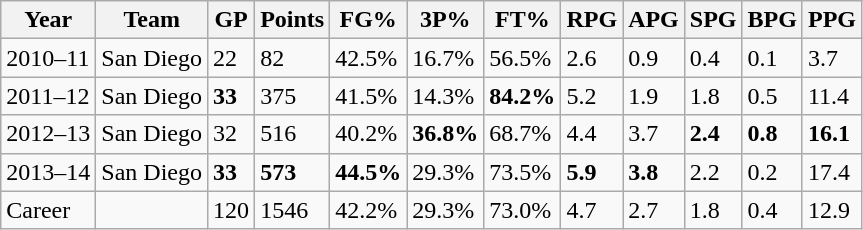<table class="wikitable">
<tr>
<th>Year</th>
<th>Team</th>
<th>GP</th>
<th>Points</th>
<th>FG%</th>
<th>3P%</th>
<th>FT%</th>
<th>RPG</th>
<th>APG</th>
<th>SPG</th>
<th>BPG</th>
<th>PPG</th>
</tr>
<tr>
<td>2010–11</td>
<td>San Diego</td>
<td>22</td>
<td>82</td>
<td>42.5%</td>
<td>16.7%</td>
<td>56.5%</td>
<td>2.6</td>
<td>0.9</td>
<td>0.4</td>
<td>0.1</td>
<td>3.7</td>
</tr>
<tr>
<td>2011–12</td>
<td>San Diego</td>
<td><strong>33</strong></td>
<td>375</td>
<td>41.5%</td>
<td>14.3%</td>
<td><strong>84.2%</strong></td>
<td>5.2</td>
<td>1.9</td>
<td>1.8</td>
<td>0.5</td>
<td>11.4</td>
</tr>
<tr>
<td>2012–13</td>
<td>San Diego</td>
<td>32</td>
<td>516</td>
<td>40.2%</td>
<td><strong>36.8%</strong></td>
<td>68.7%</td>
<td>4.4</td>
<td>3.7</td>
<td><strong>2.4</strong></td>
<td><strong>0.8</strong></td>
<td><strong>16.1</strong></td>
</tr>
<tr>
<td>2013–14</td>
<td>San Diego</td>
<td><strong>33</strong></td>
<td><strong>573</strong></td>
<td><strong>44.5%</strong></td>
<td>29.3%</td>
<td>73.5%</td>
<td><strong>5.9</strong></td>
<td><strong>3.8</strong></td>
<td>2.2</td>
<td>0.2</td>
<td>17.4</td>
</tr>
<tr>
<td>Career</td>
<td></td>
<td>120</td>
<td>1546</td>
<td>42.2%</td>
<td>29.3%</td>
<td>73.0%</td>
<td>4.7</td>
<td>2.7</td>
<td>1.8</td>
<td>0.4</td>
<td>12.9</td>
</tr>
</table>
